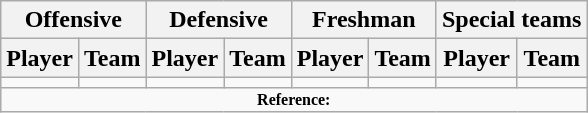<table class="wikitable" border="1">
<tr>
<th colspan="2">Offensive</th>
<th colspan="2">Defensive</th>
<th colspan="2">Freshman</th>
<th colspan="2">Special teams</th>
</tr>
<tr>
<th>Player</th>
<th>Team</th>
<th>Player</th>
<th>Team</th>
<th>Player</th>
<th>Team</th>
<th>Player</th>
<th>Team</th>
</tr>
<tr>
<td></td>
<td></td>
<td></td>
<td></td>
<td></td>
<td></td>
<td></td>
<td></td>
</tr>
<tr>
<td colspan="8" style="font-size: 8pt" align="center"><strong>Reference:</strong></td>
</tr>
</table>
